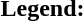<table class="toccolours" style="font-size:100%; white-space:nowrap;">
<tr>
<td><strong>Legend:</strong></td>
</tr>
<tr>
<td></td>
</tr>
<tr>
<td></td>
</tr>
</table>
